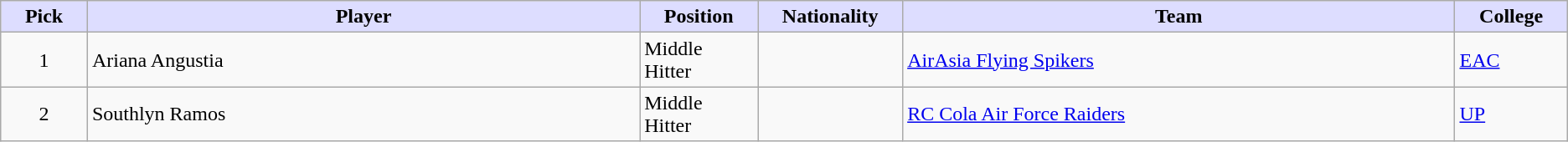<table class="wikitable sortable sortable">
<tr>
<th style="background:#ddf; width:1%;">Pick</th>
<th style="background:#ddf; width:10%;">Player</th>
<th style="background:#ddf; width:1%;">Position</th>
<th style="background:#ddf; width:1%;">Nationality</th>
<th style="background:#ddf; width:10%;">Team</th>
<th style="background:#ddf; width:1%;">College</th>
</tr>
<tr>
<td align=center>1</td>
<td>Ariana Angustia</td>
<td>Middle Hitter</td>
<td></td>
<td><a href='#'>AirAsia Flying Spikers</a></td>
<td><a href='#'>EAC</a></td>
</tr>
<tr>
<td align=center>2</td>
<td>Southlyn Ramos</td>
<td>Middle Hitter</td>
<td></td>
<td><a href='#'>RC Cola Air Force Raiders</a></td>
<td><a href='#'>UP</a></td>
</tr>
</table>
